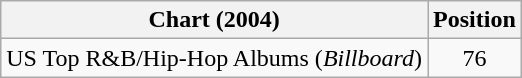<table class="wikitable plainrowheaders">
<tr>
<th>Chart (2004)</th>
<th>Position</th>
</tr>
<tr>
<td>US Top R&B/Hip-Hop Albums (<em>Billboard</em>)</td>
<td style="text-align:center">76</td>
</tr>
</table>
